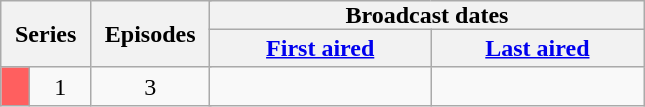<table class="wikitable plainrowheaders" style=text-align:center>
<tr>
<th scope=col style="padding:0 9px" colspan=2 rowspan=2>Series</th>
<th scope=col style="padding:0 9px" colspan=2 rowspan=2>Episodes</th>
<th scope=col style="padding:0 90px" colspan=2>Broadcast dates</th>
</tr>
<tr>
<th scope=col><a href='#'>First aired</a></th>
<th scope=col><a href='#'>Last aired</a></th>
</tr>
<tr>
<td scope=row style=background:#FF5F5F></td>
<td>1</td>
<td colspan=2>3</td>
<td></td>
<td></td>
</tr>
</table>
